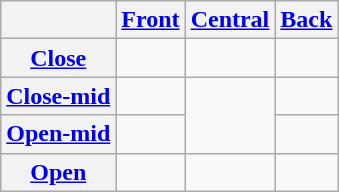<table class="wikitable" style="text-align:center">
<tr>
<th></th>
<th><a href='#'>Front</a></th>
<th><a href='#'>Central</a></th>
<th><a href='#'>Back</a></th>
</tr>
<tr>
<th><a href='#'>Close</a></th>
<td></td>
<td></td>
<td></td>
</tr>
<tr>
<th><a href='#'>Close-mid</a></th>
<td></td>
<td rowspan="2"></td>
<td></td>
</tr>
<tr>
<th><a href='#'>Open-mid</a></th>
<td></td>
<td></td>
</tr>
<tr>
<th><a href='#'>Open</a></th>
<td></td>
<td></td>
<td></td>
</tr>
</table>
